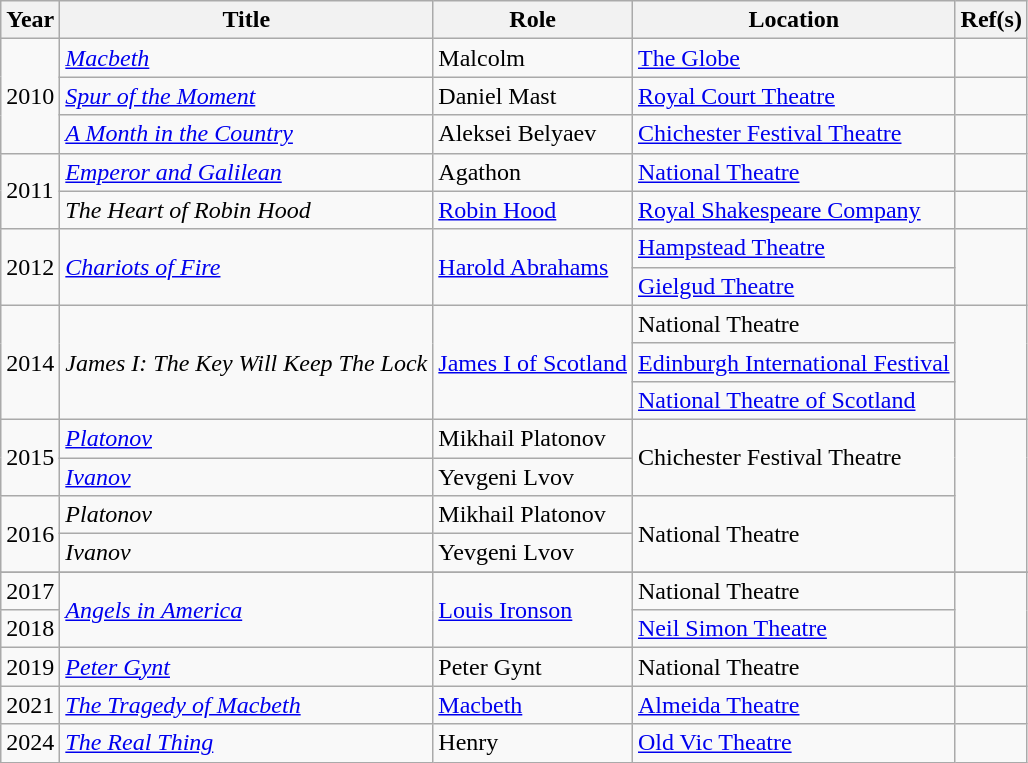<table class="wikitable sortable">
<tr>
<th>Year</th>
<th>Title</th>
<th>Role</th>
<th>Location</th>
<th>Ref(s)</th>
</tr>
<tr>
<td rowspan="3">2010</td>
<td><em><a href='#'>Macbeth</a></em></td>
<td>Malcolm</td>
<td><a href='#'>The Globe</a></td>
<td></td>
</tr>
<tr>
<td><em><a href='#'>Spur of the Moment</a></em></td>
<td>Daniel Mast</td>
<td><a href='#'>Royal Court Theatre</a></td>
<td></td>
</tr>
<tr>
<td><em><a href='#'>A Month in the Country</a></em></td>
<td>Aleksei Belyaev</td>
<td><a href='#'>Chichester Festival Theatre</a></td>
<td></td>
</tr>
<tr>
<td rowspan="2">2011</td>
<td><em><a href='#'>Emperor and Galilean</a></em></td>
<td>Agathon</td>
<td><a href='#'>National Theatre</a></td>
<td></td>
</tr>
<tr>
<td><em>The Heart of Robin Hood</em></td>
<td><a href='#'>Robin Hood</a></td>
<td><a href='#'>Royal Shakespeare Company</a></td>
<td></td>
</tr>
<tr>
<td rowspan="2">2012</td>
<td rowspan="2"><em><a href='#'>Chariots of Fire</a></em></td>
<td rowspan="2"><a href='#'>Harold Abrahams</a></td>
<td><a href='#'>Hampstead Theatre</a></td>
<td rowspan="2"></td>
</tr>
<tr>
<td><a href='#'>Gielgud Theatre</a></td>
</tr>
<tr>
<td rowspan="3">2014</td>
<td rowspan="3"><em>James I: The Key Will Keep The Lock</em></td>
<td rowspan="3"><a href='#'>James I of Scotland</a></td>
<td>National Theatre</td>
<td rowspan="3"></td>
</tr>
<tr>
<td><a href='#'>Edinburgh International Festival</a></td>
</tr>
<tr>
<td><a href='#'>National Theatre of Scotland</a></td>
</tr>
<tr>
<td rowspan="2">2015</td>
<td><em><a href='#'>Platonov</a></em></td>
<td>Mikhail Platonov</td>
<td rowspan="2">Chichester Festival Theatre</td>
<td rowspan="4"></td>
</tr>
<tr>
<td><em><a href='#'>Ivanov</a></em></td>
<td>Yevgeni Lvov</td>
</tr>
<tr>
<td rowspan="2">2016</td>
<td><em>Platonov</em></td>
<td>Mikhail Platonov</td>
<td rowspan="2">National Theatre</td>
</tr>
<tr>
<td><em>Ivanov</em></td>
<td>Yevgeni Lvov</td>
</tr>
<tr>
</tr>
<tr>
<td>2017</td>
<td rowspan="2"><em> <a href='#'>Angels in America</a></em></td>
<td rowspan="2"><a href='#'>Louis Ironson</a></td>
<td>National Theatre</td>
<td rowspan="2"></td>
</tr>
<tr>
<td>2018</td>
<td><a href='#'>Neil Simon Theatre</a></td>
</tr>
<tr>
<td>2019</td>
<td><em><a href='#'>Peter Gynt</a></em></td>
<td>Peter Gynt</td>
<td>National Theatre</td>
<td></td>
</tr>
<tr>
<td>2021</td>
<td><em><a href='#'>The Tragedy of Macbeth</a></em></td>
<td><a href='#'>Macbeth</a></td>
<td><a href='#'>Almeida Theatre</a></td>
<td></td>
</tr>
<tr>
<td>2024</td>
<td><em><a href='#'>The Real Thing</a></em></td>
<td>Henry</td>
<td><a href='#'>Old Vic Theatre</a></td>
<td></td>
</tr>
</table>
